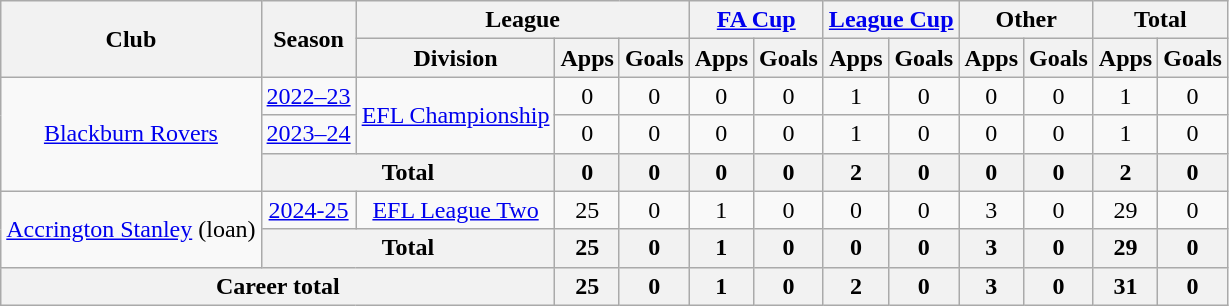<table class=wikitable style="text-align: center">
<tr>
<th rowspan=2>Club</th>
<th rowspan=2>Season</th>
<th colspan=3>League</th>
<th colspan=2><a href='#'>FA Cup</a></th>
<th colspan=2><a href='#'>League Cup</a></th>
<th colspan=2>Other</th>
<th colspan=2>Total</th>
</tr>
<tr>
<th>Division</th>
<th>Apps</th>
<th>Goals</th>
<th>Apps</th>
<th>Goals</th>
<th>Apps</th>
<th>Goals</th>
<th>Apps</th>
<th>Goals</th>
<th>Apps</th>
<th>Goals</th>
</tr>
<tr>
<td rowspan="3"><a href='#'>Blackburn Rovers</a></td>
<td><a href='#'>2022–23</a></td>
<td rowspan="2"><a href='#'>EFL Championship</a></td>
<td>0</td>
<td>0</td>
<td>0</td>
<td>0</td>
<td>1</td>
<td>0</td>
<td>0</td>
<td>0</td>
<td>1</td>
<td>0</td>
</tr>
<tr>
<td><a href='#'>2023–24</a></td>
<td>0</td>
<td>0</td>
<td>0</td>
<td>0</td>
<td>1</td>
<td>0</td>
<td>0</td>
<td>0</td>
<td>1</td>
<td>0</td>
</tr>
<tr>
<th colspan="2">Total</th>
<th>0</th>
<th>0</th>
<th>0</th>
<th>0</th>
<th>2</th>
<th>0</th>
<th>0</th>
<th>0</th>
<th>2</th>
<th>0</th>
</tr>
<tr>
<td rowspan="2"><a href='#'>Accrington Stanley</a> (loan)</td>
<td><a href='#'>2024-25</a></td>
<td><a href='#'>EFL League Two</a></td>
<td>25</td>
<td>0</td>
<td>1</td>
<td>0</td>
<td>0</td>
<td>0</td>
<td>3</td>
<td>0</td>
<td>29</td>
<td>0</td>
</tr>
<tr>
<th colspan="2">Total</th>
<th>25</th>
<th>0</th>
<th>1</th>
<th>0</th>
<th>0</th>
<th>0</th>
<th>3</th>
<th>0</th>
<th>29</th>
<th>0</th>
</tr>
<tr>
<th colspan="3">Career total</th>
<th>25</th>
<th>0</th>
<th>1</th>
<th>0</th>
<th>2</th>
<th>0</th>
<th>3</th>
<th>0</th>
<th>31</th>
<th>0</th>
</tr>
</table>
